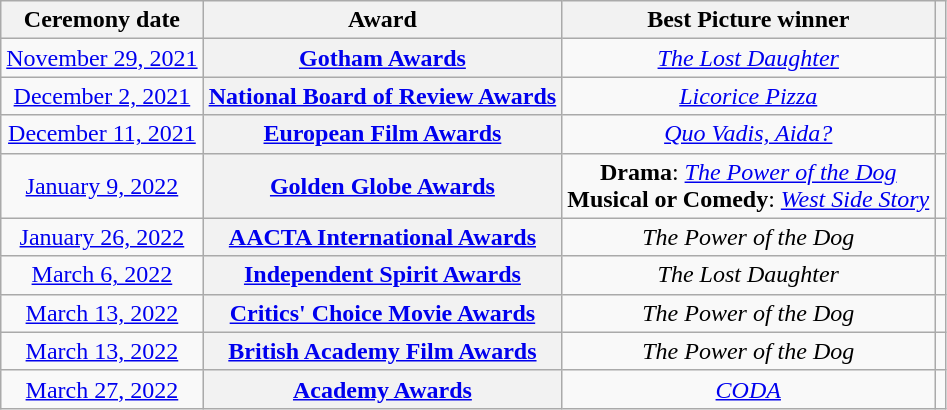<table class="wikitable plainrowheaders" style="text-align:center;">
<tr>
<th>Ceremony date</th>
<th>Award</th>
<th>Best Picture winner</th>
<th></th>
</tr>
<tr>
<td><a href='#'>November 29, 2021</a></td>
<th scope="row"><a href='#'>Gotham Awards</a></th>
<td><em><a href='#'>The Lost Daughter</a></em></td>
<td></td>
</tr>
<tr>
<td><a href='#'>December 2, 2021</a></td>
<th scope="row"><a href='#'>National Board of Review Awards</a></th>
<td><em><a href='#'>Licorice Pizza</a></em></td>
<td></td>
</tr>
<tr>
<td><a href='#'>December 11, 2021</a></td>
<th scope="row"><a href='#'>European Film Awards</a></th>
<td><em><a href='#'>Quo Vadis, Aida?</a></em></td>
<td></td>
</tr>
<tr>
<td><a href='#'>January 9, 2022</a></td>
<th scope="row"><a href='#'>Golden Globe Awards</a></th>
<td><strong>Drama</strong>: <em><a href='#'>The Power of the Dog</a></em><br><strong>Musical or Comedy</strong>: <em><a href='#'>West Side Story</a></em></td>
<td></td>
</tr>
<tr>
<td><a href='#'>January 26, 2022</a></td>
<th scope="row"><a href='#'>AACTA International Awards</a></th>
<td><em>The Power of the Dog</em></td>
<td></td>
</tr>
<tr>
<td><a href='#'>March 6, 2022</a></td>
<th scope="row"><a href='#'>Independent Spirit Awards</a></th>
<td><em>The Lost Daughter</em></td>
<td></td>
</tr>
<tr>
<td><a href='#'>March 13, 2022</a></td>
<th scope="row"><a href='#'>Critics' Choice Movie Awards</a></th>
<td><em>The Power of the Dog</em></td>
<td></td>
</tr>
<tr>
<td><a href='#'>March 13, 2022</a></td>
<th scope="row"><a href='#'>British Academy Film Awards</a></th>
<td><em>The Power of the Dog</em></td>
<td></td>
</tr>
<tr>
<td><a href='#'>March 27, 2022</a></td>
<th scope="row"><a href='#'>Academy Awards</a></th>
<td><em><a href='#'>CODA</a></em></td>
<td></td>
</tr>
</table>
